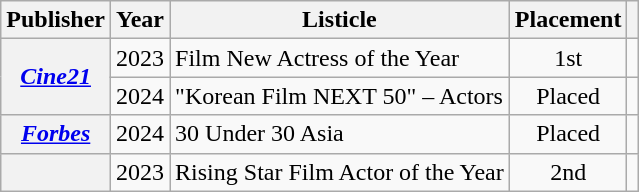<table class="wikitable plainrowheaders" style="text-align:center">
<tr>
<th scope="col">Publisher</th>
<th scope="col">Year</th>
<th scope="col">Listicle</th>
<th scope="col">Placement</th>
<th scope="col" class="unsortable"></th>
</tr>
<tr>
<th scope="row" rowspan="2"><em><a href='#'>Cine21</a></em></th>
<td>2023</td>
<td style="text-align:left">Film New Actress of the Year</td>
<td>1st</td>
<td></td>
</tr>
<tr>
<td>2024</td>
<td style="text-align:left">"Korean Film NEXT 50" – Actors</td>
<td>Placed</td>
<td></td>
</tr>
<tr>
<th scope="row"><em><a href='#'>Forbes</a></em></th>
<td>2024</td>
<td style="text-align:left">30 Under 30 Asia</td>
<td>Placed</td>
<td></td>
</tr>
<tr>
<th scope="row"><em></em></th>
<td>2023</td>
<td style="text-align:left">Rising Star Film Actor of the Year</td>
<td>2nd</td>
<td></td>
</tr>
</table>
